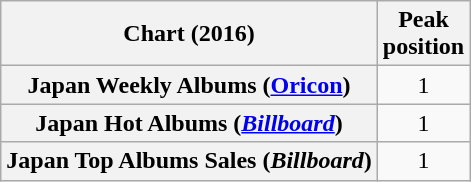<table class="wikitable sortable plainrowheaders" style="text-align:center;">
<tr>
<th scope="col">Chart (2016)</th>
<th scope="col">Peak<br>position</th>
</tr>
<tr>
<th scope="row">Japan Weekly Albums (<a href='#'>Oricon</a>)</th>
<td>1</td>
</tr>
<tr>
<th scope="row">Japan Hot Albums (<em><a href='#'>Billboard</a></em>)</th>
<td>1</td>
</tr>
<tr>
<th scope="row">Japan Top Albums Sales (<em>Billboard</em>)</th>
<td>1</td>
</tr>
</table>
